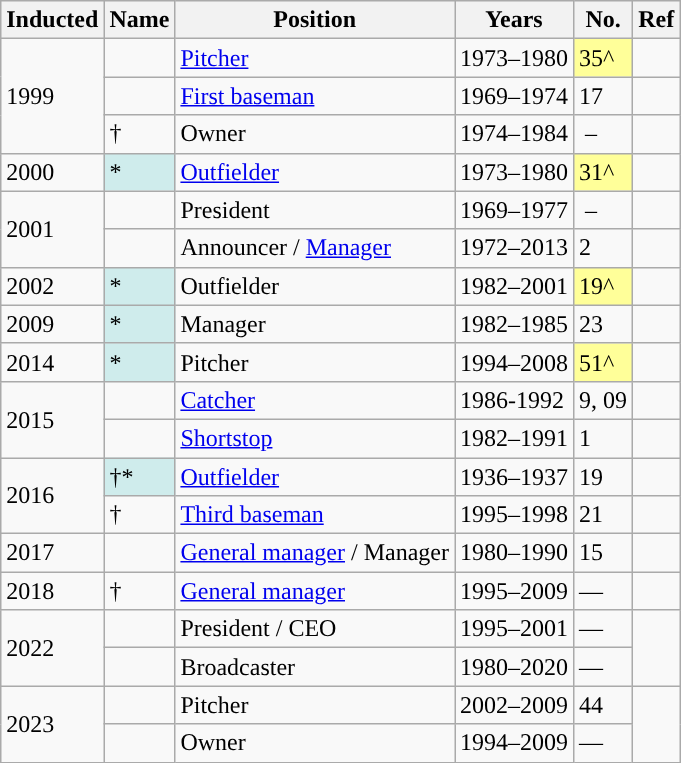<table class="wikitable sortable" >
<tr bgcolor="#efefef">
<th>Inducted</th>
<th>Name</th>
<th>Position</th>
<th>Years</th>
<th>No.</th>
<th class="unsortable">Ref</th>
</tr>
<tr>
<td rowspan=3>1999</td>
<td></td>
<td><a href='#'>Pitcher</a></td>
<td>1973–1980</td>
<td style="background:#FFFF99;">35^</td>
<td></td>
</tr>
<tr>
<td></td>
<td><a href='#'>First baseman</a></td>
<td>1969–1974</td>
<td>17</td>
<td></td>
</tr>
<tr>
<td>†</td>
<td>Owner</td>
<td>1974–1984</td>
<td> –</td>
<td></td>
</tr>
<tr>
<td>2000</td>
<td style="background:#cfecec;">*</td>
<td><a href='#'>Outfielder</a></td>
<td>1973–1980</td>
<td style="background:#FFFF99;">31^</td>
<td></td>
</tr>
<tr>
<td rowspan=2>2001</td>
<td></td>
<td>President</td>
<td>1969–1977</td>
<td> –</td>
<td></td>
</tr>
<tr>
<td></td>
<td>Announcer / <a href='#'>Manager</a></td>
<td>1972–2013</td>
<td>2</td>
<td></td>
</tr>
<tr>
<td>2002</td>
<td style="background:#cfecec;">*</td>
<td>Outfielder</td>
<td>1982–2001</td>
<td style="background:#FFFF99;">19^</td>
<td></td>
</tr>
<tr>
<td>2009</td>
<td style="background:#cfecec;">*</td>
<td>Manager</td>
<td>1982–1985</td>
<td>23</td>
<td></td>
</tr>
<tr>
<td>2014</td>
<td style="background:#cfecec;">*</td>
<td>Pitcher</td>
<td>1994–2008</td>
<td style="background:#FFFF99;">51^</td>
<td></td>
</tr>
<tr>
<td rowspan=2>2015</td>
<td></td>
<td><a href='#'>Catcher</a></td>
<td>1986-1992</td>
<td>9, 09</td>
<td></td>
</tr>
<tr>
<td></td>
<td><a href='#'>Shortstop</a></td>
<td>1982–1991</td>
<td>1</td>
<td></td>
</tr>
<tr>
<td rowspan=2>2016</td>
<td style="background:#cfecec;">†*</td>
<td><a href='#'>Outfielder</a></td>
<td>1936–1937</td>
<td>19</td>
<td></td>
</tr>
<tr>
<td>†</td>
<td><a href='#'>Third baseman</a></td>
<td>1995–1998</td>
<td>21</td>
<td></td>
</tr>
<tr>
<td>2017</td>
<td></td>
<td><a href='#'>General manager</a> / Manager</td>
<td>1980–1990</td>
<td>15</td>
<td></td>
</tr>
<tr>
<td>2018</td>
<td>†</td>
<td><a href='#'>General manager</a></td>
<td>1995–2009</td>
<td>—</td>
<td></td>
</tr>
<tr>
<td rowspan=2>2022</td>
<td></td>
<td>President / CEO</td>
<td>1995–2001</td>
<td>—</td>
<td rowspan=2></td>
</tr>
<tr>
<td></td>
<td>Broadcaster</td>
<td>1980–2020</td>
<td>—</td>
</tr>
<tr>
<td rowspan=2>2023</td>
<td></td>
<td>Pitcher</td>
<td>2002–2009</td>
<td>44</td>
<td rowspan=2></td>
</tr>
<tr>
<td></td>
<td>Owner</td>
<td>1994–2009</td>
<td>—</td>
</tr>
</table>
